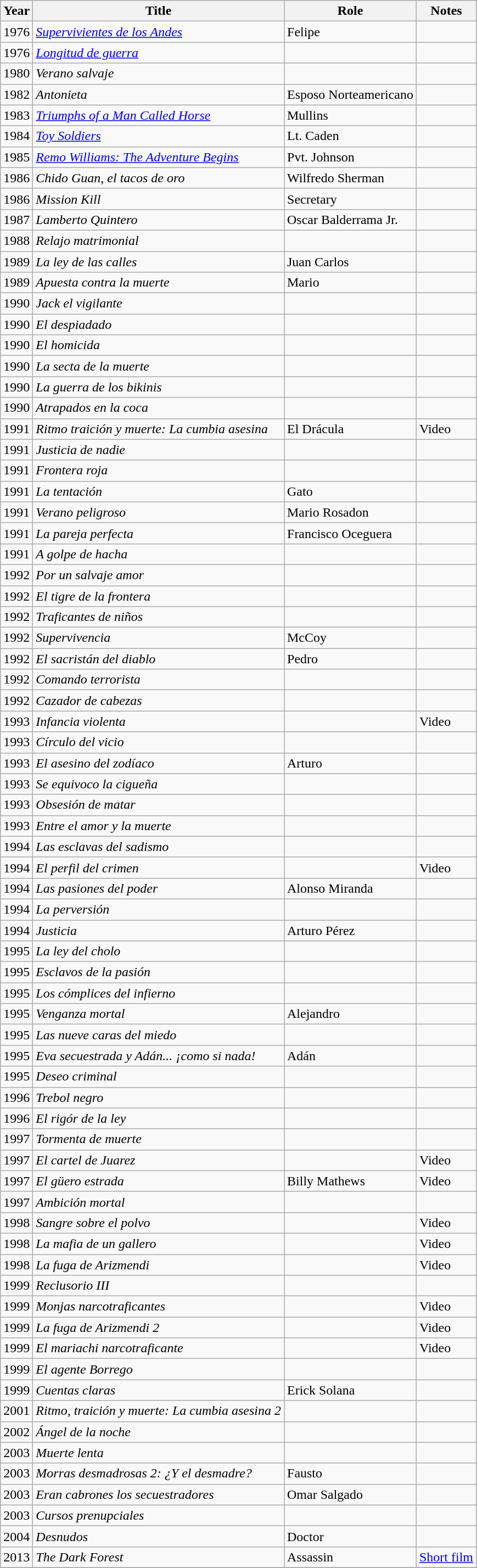<table class="wikitable sortable">
<tr>
<th>Year</th>
<th>Title</th>
<th>Role</th>
<th>Notes</th>
</tr>
<tr>
<td>1976</td>
<td><em><a href='#'>Supervivientes de los Andes</a></em></td>
<td>Felipe</td>
<td></td>
</tr>
<tr>
<td>1976</td>
<td><em><a href='#'>Longitud de guerra</a></em></td>
<td></td>
<td></td>
</tr>
<tr>
<td>1980</td>
<td><em>Verano salvaje</em></td>
<td></td>
<td></td>
</tr>
<tr>
<td>1982</td>
<td><em>Antonieta</em></td>
<td>Esposo Norteamericano</td>
<td></td>
</tr>
<tr>
<td>1983</td>
<td><em><a href='#'>Triumphs of a Man Called Horse</a></em></td>
<td>Mullins</td>
<td></td>
</tr>
<tr>
<td>1984</td>
<td><em><a href='#'>Toy Soldiers</a></em></td>
<td>Lt. Caden</td>
<td></td>
</tr>
<tr>
<td>1985</td>
<td><em><a href='#'>Remo Williams: The Adventure Begins</a></em></td>
<td>Pvt. Johnson</td>
<td></td>
</tr>
<tr>
<td>1986</td>
<td><em>Chido Guan, el tacos de oro</em></td>
<td>Wilfredo Sherman</td>
<td></td>
</tr>
<tr>
<td>1986</td>
<td><em>Mission Kill</em></td>
<td>Secretary</td>
<td></td>
</tr>
<tr>
<td>1987</td>
<td><em>Lamberto Quintero</em></td>
<td>Oscar Balderrama Jr.</td>
<td></td>
</tr>
<tr>
<td>1988</td>
<td><em>Relajo matrimonial</em></td>
<td></td>
<td></td>
</tr>
<tr>
<td>1989</td>
<td><em>La ley de las calles</em></td>
<td>Juan Carlos</td>
<td></td>
</tr>
<tr>
<td>1989</td>
<td><em>Apuesta contra la muerte</em></td>
<td>Mario</td>
<td></td>
</tr>
<tr>
<td>1990</td>
<td><em>Jack el vigilante</em></td>
<td></td>
<td></td>
</tr>
<tr>
<td>1990</td>
<td><em>El despiadado</em></td>
<td></td>
<td></td>
</tr>
<tr>
<td>1990</td>
<td><em>El homicida</em></td>
<td></td>
<td></td>
</tr>
<tr>
<td>1990</td>
<td><em>La secta de la muerte</em></td>
<td></td>
<td></td>
</tr>
<tr>
<td>1990</td>
<td><em>La guerra de los bikinis</em></td>
<td></td>
<td></td>
</tr>
<tr>
<td>1990</td>
<td><em>Atrapados en la coca</em></td>
<td></td>
<td></td>
</tr>
<tr>
<td>1991</td>
<td><em>Ritmo traición y muerte: La cumbia asesina</em></td>
<td>El Drácula</td>
<td>Video</td>
</tr>
<tr>
<td>1991</td>
<td><em>Justicia de nadie</em></td>
<td></td>
<td></td>
</tr>
<tr>
<td>1991</td>
<td><em>Frontera roja</em></td>
<td></td>
<td></td>
</tr>
<tr>
<td>1991</td>
<td><em>La tentación</em></td>
<td>Gato</td>
<td></td>
</tr>
<tr>
<td>1991</td>
<td><em>Verano peligroso</em></td>
<td>Mario Rosadon</td>
<td></td>
</tr>
<tr>
<td>1991</td>
<td><em>La pareja perfecta</em></td>
<td>Francisco Oceguera</td>
<td></td>
</tr>
<tr>
<td>1991</td>
<td><em>A golpe de hacha</em></td>
<td></td>
<td></td>
</tr>
<tr>
<td>1992</td>
<td><em>Por un salvaje amor</em></td>
<td></td>
<td></td>
</tr>
<tr>
<td>1992</td>
<td><em>El tigre de la frontera</em></td>
<td></td>
<td></td>
</tr>
<tr>
<td>1992</td>
<td><em>Traficantes de niños</em></td>
<td></td>
<td></td>
</tr>
<tr>
<td>1992</td>
<td><em>Supervivencia</em></td>
<td>McCoy</td>
<td></td>
</tr>
<tr>
<td>1992</td>
<td><em>El sacristán del diablo</em></td>
<td>Pedro</td>
<td></td>
</tr>
<tr>
<td>1992</td>
<td><em>Comando terrorista</em></td>
<td></td>
<td></td>
</tr>
<tr>
<td>1992</td>
<td><em>Cazador de cabezas</em></td>
<td></td>
<td></td>
</tr>
<tr>
<td>1993</td>
<td><em>Infancia violenta</em></td>
<td></td>
<td>Video</td>
</tr>
<tr>
<td>1993</td>
<td><em>Círculo del vicio</em></td>
<td></td>
<td></td>
</tr>
<tr>
<td>1993</td>
<td><em>El asesino del zodíaco</em></td>
<td>Arturo</td>
<td></td>
</tr>
<tr>
<td>1993</td>
<td><em>Se equivoco la cigueña</em></td>
<td></td>
<td></td>
</tr>
<tr>
<td>1993</td>
<td><em>Obsesión de matar</em></td>
<td></td>
<td></td>
</tr>
<tr>
<td>1993</td>
<td><em>Entre el amor y la muerte</em></td>
<td></td>
<td></td>
</tr>
<tr>
<td>1994</td>
<td><em>Las esclavas del sadismo</em></td>
<td></td>
<td></td>
</tr>
<tr>
<td>1994</td>
<td><em>El perfil del crimen</em></td>
<td></td>
<td>Video</td>
</tr>
<tr>
<td>1994</td>
<td><em>Las pasiones del poder</em></td>
<td>Alonso Miranda</td>
<td></td>
</tr>
<tr>
<td>1994</td>
<td><em>La perversión</em></td>
<td></td>
<td></td>
</tr>
<tr>
<td>1994</td>
<td><em>Justicia</em></td>
<td>Arturo Pérez</td>
<td></td>
</tr>
<tr>
<td>1995</td>
<td><em>La ley del cholo</em></td>
<td></td>
<td></td>
</tr>
<tr>
<td>1995</td>
<td><em>Esclavos de la pasión</em></td>
<td></td>
<td></td>
</tr>
<tr>
<td>1995</td>
<td><em>Los cómplices del infierno</em></td>
<td></td>
<td></td>
</tr>
<tr>
<td>1995</td>
<td><em>Venganza mortal</em></td>
<td>Alejandro</td>
<td></td>
</tr>
<tr>
<td>1995</td>
<td><em>Las nueve caras del miedo</em></td>
<td></td>
<td></td>
</tr>
<tr>
<td>1995</td>
<td><em>Eva secuestrada y Adán... ¡como si nada!</em></td>
<td>Adán</td>
<td></td>
</tr>
<tr>
<td>1995</td>
<td><em>Deseo criminal</em></td>
<td></td>
<td></td>
</tr>
<tr>
<td>1996</td>
<td><em>Trebol negro</em></td>
<td></td>
<td></td>
</tr>
<tr>
<td>1996</td>
<td><em>El rigór de la ley</em></td>
<td></td>
<td></td>
</tr>
<tr>
<td>1997</td>
<td><em>Tormenta de muerte</em></td>
<td></td>
<td></td>
</tr>
<tr>
<td>1997</td>
<td><em>El cartel de Juarez</em></td>
<td></td>
<td>Video</td>
</tr>
<tr>
<td>1997</td>
<td><em>El güero estrada</em></td>
<td>Billy Mathews</td>
<td>Video</td>
</tr>
<tr>
<td>1997</td>
<td><em>Ambición mortal</em></td>
<td></td>
<td></td>
</tr>
<tr>
<td>1998</td>
<td><em>Sangre sobre el polvo</em></td>
<td></td>
<td>Video</td>
</tr>
<tr>
<td>1998</td>
<td><em>La mafia de un gallero</em></td>
<td></td>
<td>Video</td>
</tr>
<tr>
<td>1998</td>
<td><em>La fuga de Arizmendi</em></td>
<td></td>
<td>Video</td>
</tr>
<tr>
<td>1999</td>
<td><em>Reclusorio III</em></td>
<td></td>
<td></td>
</tr>
<tr>
<td>1999</td>
<td><em>Monjas narcotraficantes</em></td>
<td></td>
<td>Video</td>
</tr>
<tr>
<td>1999</td>
<td><em>La fuga de Arizmendi 2</em></td>
<td></td>
<td>Video</td>
</tr>
<tr>
<td>1999</td>
<td><em>El mariachi narcotraficante</em></td>
<td></td>
<td>Video</td>
</tr>
<tr>
<td>1999</td>
<td><em>El agente Borrego</em></td>
<td></td>
<td></td>
</tr>
<tr>
<td>1999</td>
<td><em>Cuentas claras</em></td>
<td>Erick Solana</td>
<td></td>
</tr>
<tr>
<td>2001</td>
<td><em>Ritmo, traición y muerte: La cumbia asesina 2</em></td>
<td></td>
<td></td>
</tr>
<tr>
<td>2002</td>
<td><em>Ángel de la noche</em></td>
<td></td>
<td></td>
</tr>
<tr>
<td>2003</td>
<td><em>Muerte lenta</em></td>
<td></td>
<td></td>
</tr>
<tr>
<td>2003</td>
<td><em>Morras desmadrosas 2: ¿Y el desmadre?</em></td>
<td>Fausto</td>
<td></td>
</tr>
<tr>
<td>2003</td>
<td><em>Eran cabrones los secuestradores</em></td>
<td>Omar Salgado</td>
<td></td>
</tr>
<tr>
<td>2003</td>
<td><em>Cursos prenupciales</em></td>
<td></td>
<td></td>
</tr>
<tr>
<td>2004</td>
<td><em>Desnudos</em></td>
<td>Doctor</td>
<td></td>
</tr>
<tr>
<td>2013</td>
<td><em>The Dark Forest</em></td>
<td>Assassin</td>
<td><a href='#'>Short film</a></td>
</tr>
<tr>
</tr>
</table>
